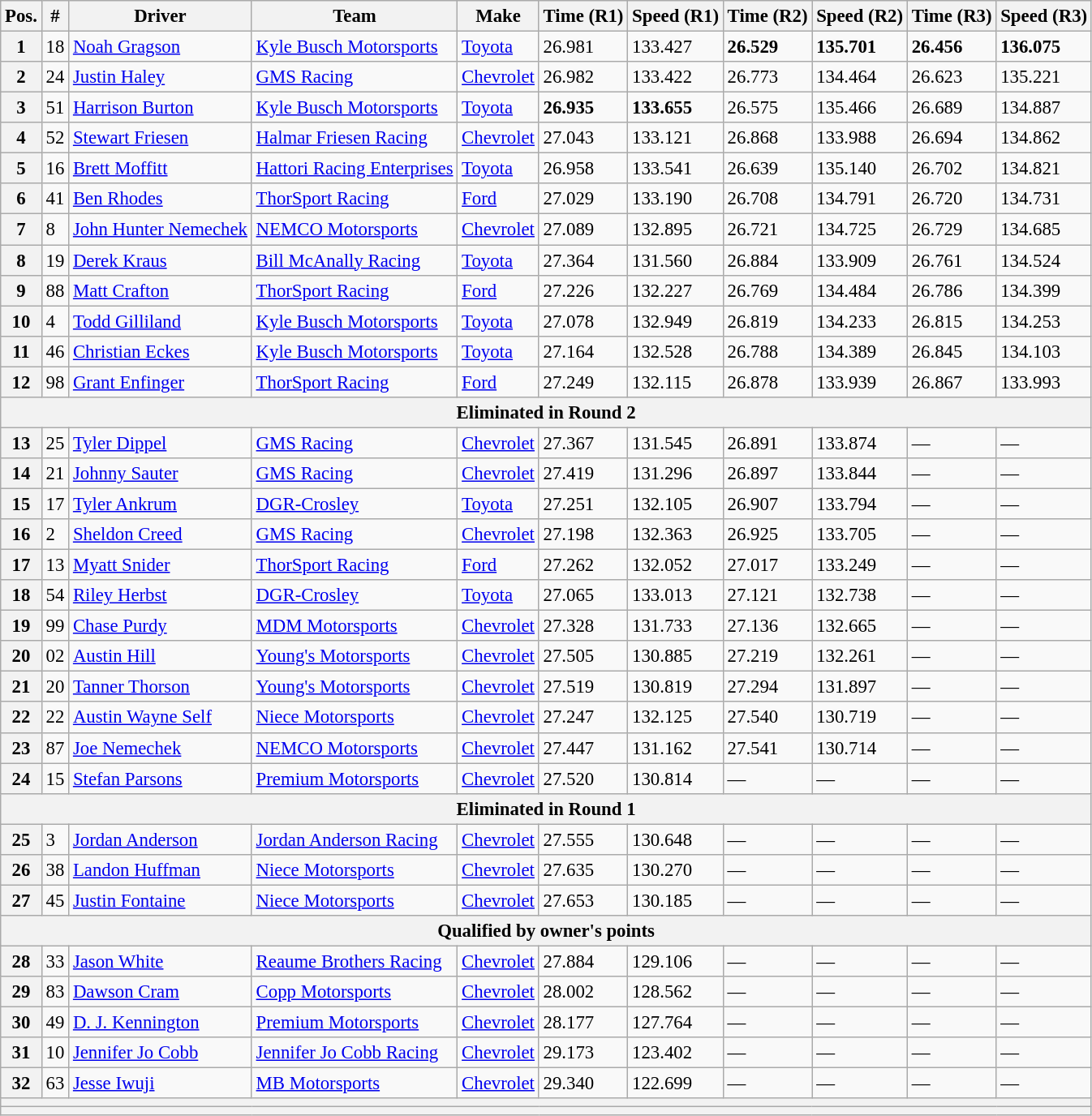<table class="wikitable" style="font-size:95%">
<tr>
<th>Pos.</th>
<th>#</th>
<th>Driver</th>
<th>Team</th>
<th>Make</th>
<th>Time (R1)</th>
<th>Speed (R1)</th>
<th>Time (R2)</th>
<th>Speed (R2)</th>
<th>Time (R3)</th>
<th>Speed (R3)</th>
</tr>
<tr>
<th>1</th>
<td>18</td>
<td><a href='#'>Noah Gragson</a></td>
<td><a href='#'>Kyle Busch Motorsports</a></td>
<td><a href='#'>Toyota</a></td>
<td>26.981</td>
<td>133.427</td>
<td><strong>26.529</strong></td>
<td><strong>135.701</strong></td>
<td><strong>26.456</strong></td>
<td><strong>136.075</strong></td>
</tr>
<tr>
<th>2</th>
<td>24</td>
<td><a href='#'>Justin Haley</a></td>
<td><a href='#'>GMS Racing</a></td>
<td><a href='#'>Chevrolet</a></td>
<td>26.982</td>
<td>133.422</td>
<td>26.773</td>
<td>134.464</td>
<td>26.623</td>
<td>135.221</td>
</tr>
<tr>
<th>3</th>
<td>51</td>
<td><a href='#'>Harrison Burton</a></td>
<td><a href='#'>Kyle Busch Motorsports</a></td>
<td><a href='#'>Toyota</a></td>
<td><strong>26.935</strong></td>
<td><strong>133.655</strong></td>
<td>26.575</td>
<td>135.466</td>
<td>26.689</td>
<td>134.887</td>
</tr>
<tr>
<th>4</th>
<td>52</td>
<td><a href='#'>Stewart Friesen</a></td>
<td><a href='#'>Halmar Friesen Racing</a></td>
<td><a href='#'>Chevrolet</a></td>
<td>27.043</td>
<td>133.121</td>
<td>26.868</td>
<td>133.988</td>
<td>26.694</td>
<td>134.862</td>
</tr>
<tr>
<th>5</th>
<td>16</td>
<td><a href='#'>Brett Moffitt</a></td>
<td><a href='#'>Hattori Racing Enterprises</a></td>
<td><a href='#'>Toyota</a></td>
<td>26.958</td>
<td>133.541</td>
<td>26.639</td>
<td>135.140</td>
<td>26.702</td>
<td>134.821</td>
</tr>
<tr>
<th>6</th>
<td>41</td>
<td><a href='#'>Ben Rhodes</a></td>
<td><a href='#'>ThorSport Racing</a></td>
<td><a href='#'>Ford</a></td>
<td>27.029</td>
<td>133.190</td>
<td>26.708</td>
<td>134.791</td>
<td>26.720</td>
<td>134.731</td>
</tr>
<tr>
<th>7</th>
<td>8</td>
<td><a href='#'>John Hunter Nemechek</a></td>
<td><a href='#'>NEMCO Motorsports</a></td>
<td><a href='#'>Chevrolet</a></td>
<td>27.089</td>
<td>132.895</td>
<td>26.721</td>
<td>134.725</td>
<td>26.729</td>
<td>134.685</td>
</tr>
<tr>
<th>8</th>
<td>19</td>
<td><a href='#'>Derek Kraus</a></td>
<td><a href='#'>Bill McAnally Racing</a></td>
<td><a href='#'>Toyota</a></td>
<td>27.364</td>
<td>131.560</td>
<td>26.884</td>
<td>133.909</td>
<td>26.761</td>
<td>134.524</td>
</tr>
<tr>
<th>9</th>
<td>88</td>
<td><a href='#'>Matt Crafton</a></td>
<td><a href='#'>ThorSport Racing</a></td>
<td><a href='#'>Ford</a></td>
<td>27.226</td>
<td>132.227</td>
<td>26.769</td>
<td>134.484</td>
<td>26.786</td>
<td>134.399</td>
</tr>
<tr>
<th>10</th>
<td>4</td>
<td><a href='#'>Todd Gilliland</a></td>
<td><a href='#'>Kyle Busch Motorsports</a></td>
<td><a href='#'>Toyota</a></td>
<td>27.078</td>
<td>132.949</td>
<td>26.819</td>
<td>134.233</td>
<td>26.815</td>
<td>134.253</td>
</tr>
<tr>
<th>11</th>
<td>46</td>
<td><a href='#'>Christian Eckes</a></td>
<td><a href='#'>Kyle Busch Motorsports</a></td>
<td><a href='#'>Toyota</a></td>
<td>27.164</td>
<td>132.528</td>
<td>26.788</td>
<td>134.389</td>
<td>26.845</td>
<td>134.103</td>
</tr>
<tr>
<th>12</th>
<td>98</td>
<td><a href='#'>Grant Enfinger</a></td>
<td><a href='#'>ThorSport Racing</a></td>
<td><a href='#'>Ford</a></td>
<td>27.249</td>
<td>132.115</td>
<td>26.878</td>
<td>133.939</td>
<td>26.867</td>
<td>133.993</td>
</tr>
<tr>
<th colspan="11">Eliminated in Round 2</th>
</tr>
<tr>
<th>13</th>
<td>25</td>
<td><a href='#'>Tyler Dippel</a></td>
<td><a href='#'>GMS Racing</a></td>
<td><a href='#'>Chevrolet</a></td>
<td>27.367</td>
<td>131.545</td>
<td>26.891</td>
<td>133.874</td>
<td>—</td>
<td>—</td>
</tr>
<tr>
<th>14</th>
<td>21</td>
<td><a href='#'>Johnny Sauter</a></td>
<td><a href='#'>GMS Racing</a></td>
<td><a href='#'>Chevrolet</a></td>
<td>27.419</td>
<td>131.296</td>
<td>26.897</td>
<td>133.844</td>
<td>—</td>
<td>—</td>
</tr>
<tr>
<th>15</th>
<td>17</td>
<td><a href='#'>Tyler Ankrum</a></td>
<td><a href='#'>DGR-Crosley</a></td>
<td><a href='#'>Toyota</a></td>
<td>27.251</td>
<td>132.105</td>
<td>26.907</td>
<td>133.794</td>
<td>—</td>
<td>—</td>
</tr>
<tr>
<th>16</th>
<td>2</td>
<td><a href='#'>Sheldon Creed</a></td>
<td><a href='#'>GMS Racing</a></td>
<td><a href='#'>Chevrolet</a></td>
<td>27.198</td>
<td>132.363</td>
<td>26.925</td>
<td>133.705</td>
<td>—</td>
<td>—</td>
</tr>
<tr>
<th>17</th>
<td>13</td>
<td><a href='#'>Myatt Snider</a></td>
<td><a href='#'>ThorSport Racing</a></td>
<td><a href='#'>Ford</a></td>
<td>27.262</td>
<td>132.052</td>
<td>27.017</td>
<td>133.249</td>
<td>—</td>
<td>—</td>
</tr>
<tr>
<th>18</th>
<td>54</td>
<td><a href='#'>Riley Herbst</a></td>
<td><a href='#'>DGR-Crosley</a></td>
<td><a href='#'>Toyota</a></td>
<td>27.065</td>
<td>133.013</td>
<td>27.121</td>
<td>132.738</td>
<td>—</td>
<td>—</td>
</tr>
<tr>
<th>19</th>
<td>99</td>
<td><a href='#'>Chase Purdy</a></td>
<td><a href='#'>MDM Motorsports</a></td>
<td><a href='#'>Chevrolet</a></td>
<td>27.328</td>
<td>131.733</td>
<td>27.136</td>
<td>132.665</td>
<td>—</td>
<td>—</td>
</tr>
<tr>
<th>20</th>
<td>02</td>
<td><a href='#'>Austin Hill</a></td>
<td><a href='#'>Young's Motorsports</a></td>
<td><a href='#'>Chevrolet</a></td>
<td>27.505</td>
<td>130.885</td>
<td>27.219</td>
<td>132.261</td>
<td>—</td>
<td>—</td>
</tr>
<tr>
<th>21</th>
<td>20</td>
<td><a href='#'>Tanner Thorson</a></td>
<td><a href='#'>Young's Motorsports</a></td>
<td><a href='#'>Chevrolet</a></td>
<td>27.519</td>
<td>130.819</td>
<td>27.294</td>
<td>131.897</td>
<td>—</td>
<td>—</td>
</tr>
<tr>
<th>22</th>
<td>22</td>
<td><a href='#'>Austin Wayne Self</a></td>
<td><a href='#'>Niece Motorsports</a></td>
<td><a href='#'>Chevrolet</a></td>
<td>27.247</td>
<td>132.125</td>
<td>27.540</td>
<td>130.719</td>
<td>—</td>
<td>—</td>
</tr>
<tr>
<th>23</th>
<td>87</td>
<td><a href='#'>Joe Nemechek</a></td>
<td><a href='#'>NEMCO Motorsports</a></td>
<td><a href='#'>Chevrolet</a></td>
<td>27.447</td>
<td>131.162</td>
<td>27.541</td>
<td>130.714</td>
<td>—</td>
<td>—</td>
</tr>
<tr>
<th>24</th>
<td>15</td>
<td><a href='#'>Stefan Parsons</a></td>
<td><a href='#'>Premium Motorsports</a></td>
<td><a href='#'>Chevrolet</a></td>
<td>27.520</td>
<td>130.814</td>
<td>—</td>
<td>—</td>
<td>—</td>
<td>—</td>
</tr>
<tr>
<th colspan="11">Eliminated in Round 1</th>
</tr>
<tr>
<th>25</th>
<td>3</td>
<td><a href='#'>Jordan Anderson</a></td>
<td><a href='#'>Jordan Anderson Racing</a></td>
<td><a href='#'>Chevrolet</a></td>
<td>27.555</td>
<td>130.648</td>
<td>—</td>
<td>—</td>
<td>—</td>
<td>—</td>
</tr>
<tr>
<th>26</th>
<td>38</td>
<td><a href='#'>Landon Huffman</a></td>
<td><a href='#'>Niece Motorsports</a></td>
<td><a href='#'>Chevrolet</a></td>
<td>27.635</td>
<td>130.270</td>
<td>—</td>
<td>—</td>
<td>—</td>
<td>—</td>
</tr>
<tr>
<th>27</th>
<td>45</td>
<td><a href='#'>Justin Fontaine</a></td>
<td><a href='#'>Niece Motorsports</a></td>
<td><a href='#'>Chevrolet</a></td>
<td>27.653</td>
<td>130.185</td>
<td>—</td>
<td>—</td>
<td>—</td>
<td>—</td>
</tr>
<tr>
<th colspan="11">Qualified by owner's points</th>
</tr>
<tr>
<th>28</th>
<td>33</td>
<td><a href='#'>Jason White</a></td>
<td><a href='#'>Reaume Brothers Racing</a></td>
<td><a href='#'>Chevrolet</a></td>
<td>27.884</td>
<td>129.106</td>
<td>—</td>
<td>—</td>
<td>—</td>
<td>—</td>
</tr>
<tr>
<th>29</th>
<td>83</td>
<td><a href='#'>Dawson Cram</a></td>
<td><a href='#'>Copp Motorsports</a></td>
<td><a href='#'>Chevrolet</a></td>
<td>28.002</td>
<td>128.562</td>
<td>—</td>
<td>—</td>
<td>—</td>
<td>—</td>
</tr>
<tr>
<th>30</th>
<td>49</td>
<td><a href='#'>D. J. Kennington</a></td>
<td><a href='#'>Premium Motorsports</a></td>
<td><a href='#'>Chevrolet</a></td>
<td>28.177</td>
<td>127.764</td>
<td>—</td>
<td>—</td>
<td>—</td>
<td>—</td>
</tr>
<tr>
<th>31</th>
<td>10</td>
<td><a href='#'>Jennifer Jo Cobb</a></td>
<td><a href='#'>Jennifer Jo Cobb Racing</a></td>
<td><a href='#'>Chevrolet</a></td>
<td>29.173</td>
<td>123.402</td>
<td>—</td>
<td>—</td>
<td>—</td>
<td>—</td>
</tr>
<tr>
<th>32</th>
<td>63</td>
<td><a href='#'>Jesse Iwuji</a></td>
<td><a href='#'>MB Motorsports</a></td>
<td><a href='#'>Chevrolet</a></td>
<td>29.340</td>
<td>122.699</td>
<td>—</td>
<td>—</td>
<td>—</td>
<td>—</td>
</tr>
<tr>
<th colspan="11"></th>
</tr>
<tr>
<th colspan="11"></th>
</tr>
</table>
